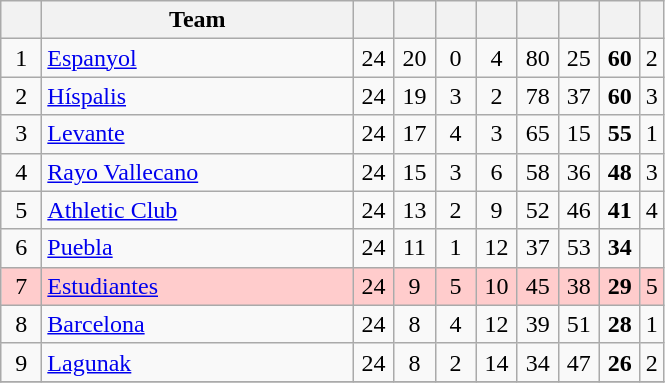<table class="wikitable" style="text-align: center;">
<tr>
<th width=20></th>
<th width=200>Team</th>
<th width=20></th>
<th width=20></th>
<th width=20></th>
<th width=20></th>
<th width=20></th>
<th width=20></th>
<th width=20></th>
<th></th>
</tr>
<tr>
<td>1</td>
<td align="left"><a href='#'>Espanyol</a></td>
<td>24</td>
<td>20</td>
<td>0</td>
<td>4</td>
<td>80</td>
<td>25</td>
<td><strong>60</strong></td>
<td>2</td>
</tr>
<tr>
<td>2</td>
<td align="left"><a href='#'>Híspalis</a></td>
<td>24</td>
<td>19</td>
<td>3</td>
<td>2</td>
<td>78</td>
<td>37</td>
<td><strong>60</strong></td>
<td>3</td>
</tr>
<tr>
<td>3</td>
<td align="left"><a href='#'>Levante</a></td>
<td>24</td>
<td>17</td>
<td>4</td>
<td>3</td>
<td>65</td>
<td>15</td>
<td><strong>55</strong></td>
<td>1</td>
</tr>
<tr>
<td>4</td>
<td align="left"><a href='#'>Rayo Vallecano</a></td>
<td>24</td>
<td>15</td>
<td>3</td>
<td>6</td>
<td>58</td>
<td>36</td>
<td><strong>48</strong></td>
<td>3</td>
</tr>
<tr>
<td>5</td>
<td align="left"><a href='#'>Athletic Club</a></td>
<td>24</td>
<td>13</td>
<td>2</td>
<td>9</td>
<td>52</td>
<td>46</td>
<td><strong>41</strong></td>
<td>4</td>
</tr>
<tr>
<td>6</td>
<td align="left"><a href='#'>Puebla</a></td>
<td>24</td>
<td>11</td>
<td>1</td>
<td>12</td>
<td>37</td>
<td>53</td>
<td><strong>34</strong></td>
<td></td>
</tr>
<tr bgcolor=#FFCCCC>
<td>7</td>
<td align="left"><a href='#'>Estudiantes</a></td>
<td>24</td>
<td>9</td>
<td>5</td>
<td>10</td>
<td>45</td>
<td>38</td>
<td><strong>29</strong></td>
<td>5</td>
</tr>
<tr>
<td>8</td>
<td align="left"><a href='#'>Barcelona</a></td>
<td>24</td>
<td>8</td>
<td>4</td>
<td>12</td>
<td>39</td>
<td>51</td>
<td><strong>28</strong></td>
<td>1</td>
</tr>
<tr>
<td>9</td>
<td align="left"><a href='#'>Lagunak</a></td>
<td>24</td>
<td>8</td>
<td>2</td>
<td>14</td>
<td>34</td>
<td>47</td>
<td><strong>26</strong></td>
<td>2</td>
</tr>
<tr>
</tr>
</table>
